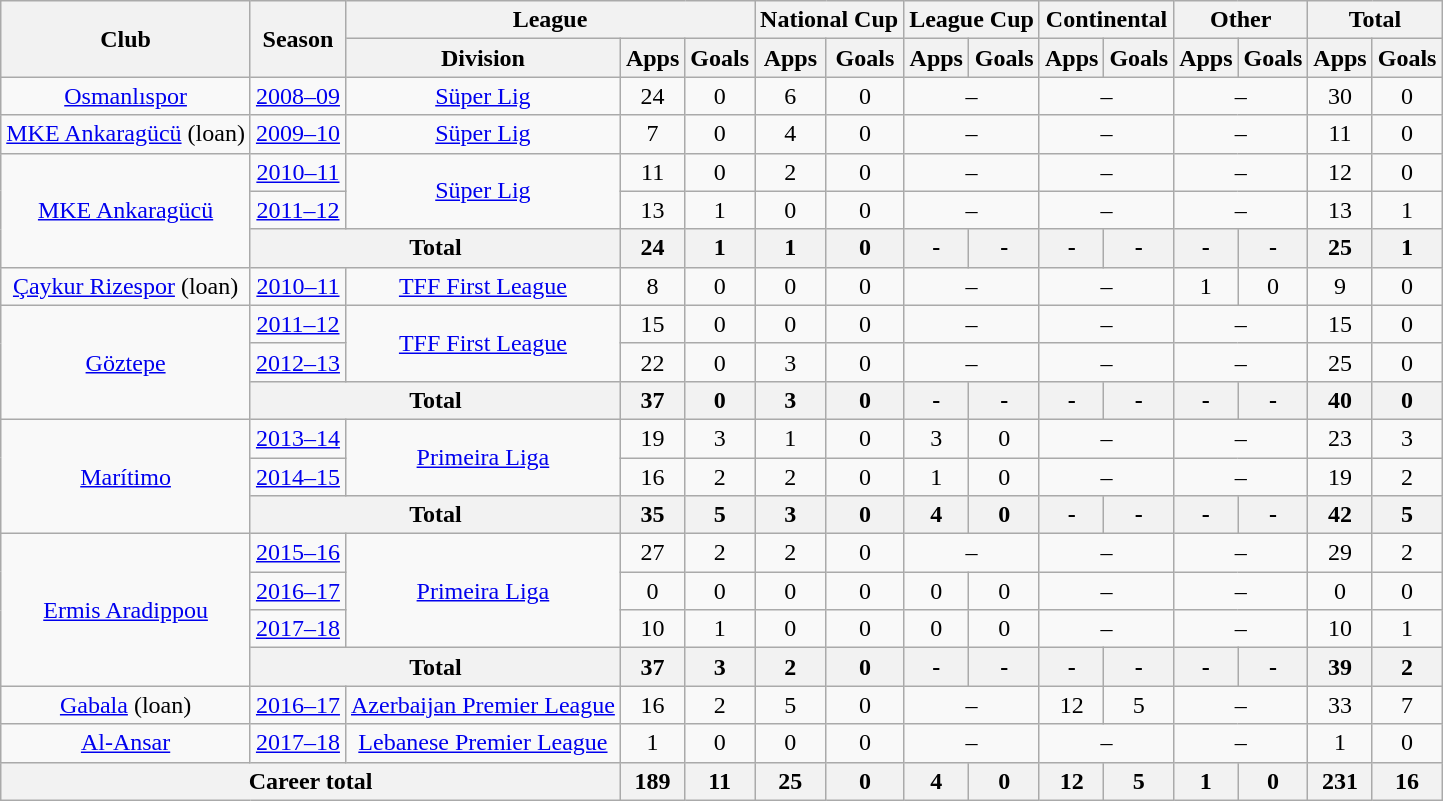<table class="wikitable" style="text-align: center;">
<tr>
<th rowspan="2">Club</th>
<th rowspan="2">Season</th>
<th colspan="3">League</th>
<th colspan="2">National Cup</th>
<th colspan="2">League Cup</th>
<th colspan="2">Continental</th>
<th colspan="2">Other</th>
<th colspan="2">Total</th>
</tr>
<tr>
<th>Division</th>
<th>Apps</th>
<th>Goals</th>
<th>Apps</th>
<th>Goals</th>
<th>Apps</th>
<th>Goals</th>
<th>Apps</th>
<th>Goals</th>
<th>Apps</th>
<th>Goals</th>
<th>Apps</th>
<th>Goals</th>
</tr>
<tr>
<td valign="center"><a href='#'>Osmanlıspor</a></td>
<td><a href='#'>2008–09</a></td>
<td><a href='#'>Süper Lig</a></td>
<td>24</td>
<td>0</td>
<td>6</td>
<td>0</td>
<td colspan="2">–</td>
<td colspan="2">–</td>
<td colspan="2">–</td>
<td>30</td>
<td>0</td>
</tr>
<tr>
<td valign="center"><a href='#'>MKE Ankaragücü</a> (loan)</td>
<td><a href='#'>2009–10</a></td>
<td><a href='#'>Süper Lig</a></td>
<td>7</td>
<td>0</td>
<td>4</td>
<td>0</td>
<td colspan="2">–</td>
<td colspan="2">–</td>
<td colspan="2">–</td>
<td>11</td>
<td>0</td>
</tr>
<tr>
<td rowspan="3" valign="center"><a href='#'>MKE Ankaragücü</a></td>
<td><a href='#'>2010–11</a></td>
<td rowspan="2" valign="center"><a href='#'>Süper Lig</a></td>
<td>11</td>
<td>0</td>
<td>2</td>
<td>0</td>
<td colspan="2">–</td>
<td colspan="2">–</td>
<td colspan="2">–</td>
<td>12</td>
<td>0</td>
</tr>
<tr>
<td><a href='#'>2011–12</a></td>
<td>13</td>
<td>1</td>
<td>0</td>
<td>0</td>
<td colspan="2">–</td>
<td colspan="2">–</td>
<td colspan="2">–</td>
<td>13</td>
<td>1</td>
</tr>
<tr>
<th colspan="2">Total</th>
<th>24</th>
<th>1</th>
<th>1</th>
<th>0</th>
<th>-</th>
<th>-</th>
<th>-</th>
<th>-</th>
<th>-</th>
<th>-</th>
<th>25</th>
<th>1</th>
</tr>
<tr>
<td valign="center"><a href='#'>Çaykur Rizespor</a> (loan)</td>
<td><a href='#'>2010–11</a></td>
<td><a href='#'>TFF First League</a></td>
<td>8</td>
<td>0</td>
<td>0</td>
<td>0</td>
<td colspan="2">–</td>
<td colspan="2">–</td>
<td>1</td>
<td>0</td>
<td>9</td>
<td>0</td>
</tr>
<tr>
<td rowspan="3" valign="center"><a href='#'>Göztepe</a></td>
<td><a href='#'>2011–12</a></td>
<td rowspan="2" valign="center"><a href='#'>TFF First League</a></td>
<td>15</td>
<td>0</td>
<td>0</td>
<td>0</td>
<td colspan="2">–</td>
<td colspan="2">–</td>
<td colspan="2">–</td>
<td>15</td>
<td>0</td>
</tr>
<tr>
<td><a href='#'>2012–13</a></td>
<td>22</td>
<td>0</td>
<td>3</td>
<td>0</td>
<td colspan="2">–</td>
<td colspan="2">–</td>
<td colspan="2">–</td>
<td>25</td>
<td>0</td>
</tr>
<tr>
<th colspan="2">Total</th>
<th>37</th>
<th>0</th>
<th>3</th>
<th>0</th>
<th>-</th>
<th>-</th>
<th>-</th>
<th>-</th>
<th>-</th>
<th>-</th>
<th>40</th>
<th>0</th>
</tr>
<tr>
<td rowspan="3" valign="center"><a href='#'>Marítimo</a></td>
<td><a href='#'>2013–14</a></td>
<td rowspan="2" valign="center"><a href='#'>Primeira Liga</a></td>
<td>19</td>
<td>3</td>
<td>1</td>
<td>0</td>
<td>3</td>
<td>0</td>
<td colspan="2">–</td>
<td colspan="2">–</td>
<td>23</td>
<td>3</td>
</tr>
<tr>
<td><a href='#'>2014–15</a></td>
<td>16</td>
<td>2</td>
<td>2</td>
<td>0</td>
<td>1</td>
<td>0</td>
<td colspan="2">–</td>
<td colspan="2">–</td>
<td>19</td>
<td>2</td>
</tr>
<tr>
<th colspan="2">Total</th>
<th>35</th>
<th>5</th>
<th>3</th>
<th>0</th>
<th>4</th>
<th>0</th>
<th>-</th>
<th>-</th>
<th>-</th>
<th>-</th>
<th>42</th>
<th>5</th>
</tr>
<tr>
<td rowspan="4" valign="center"><a href='#'>Ermis Aradippou</a></td>
<td><a href='#'>2015–16</a></td>
<td rowspan="3" valign="center"><a href='#'>Primeira Liga</a></td>
<td>27</td>
<td>2</td>
<td>2</td>
<td>0</td>
<td colspan="2">–</td>
<td colspan="2">–</td>
<td colspan="2">–</td>
<td>29</td>
<td>2</td>
</tr>
<tr>
<td><a href='#'>2016–17</a></td>
<td>0</td>
<td>0</td>
<td>0</td>
<td>0</td>
<td>0</td>
<td>0</td>
<td colspan="2">–</td>
<td colspan="2">–</td>
<td>0</td>
<td>0</td>
</tr>
<tr>
<td><a href='#'>2017–18</a></td>
<td>10</td>
<td>1</td>
<td>0</td>
<td>0</td>
<td>0</td>
<td>0</td>
<td colspan="2">–</td>
<td colspan="2">–</td>
<td>10</td>
<td>1</td>
</tr>
<tr>
<th colspan="2">Total</th>
<th>37</th>
<th>3</th>
<th>2</th>
<th>0</th>
<th>-</th>
<th>-</th>
<th>-</th>
<th>-</th>
<th>-</th>
<th>-</th>
<th>39</th>
<th>2</th>
</tr>
<tr>
<td valign="center"><a href='#'>Gabala</a> (loan)</td>
<td><a href='#'>2016–17</a></td>
<td><a href='#'>Azerbaijan Premier League</a></td>
<td>16</td>
<td>2</td>
<td>5</td>
<td>0</td>
<td colspan="2">–</td>
<td>12</td>
<td>5</td>
<td colspan="2">–</td>
<td>33</td>
<td>7</td>
</tr>
<tr>
<td valign="center"><a href='#'>Al-Ansar</a></td>
<td><a href='#'>2017–18</a></td>
<td><a href='#'>Lebanese Premier League</a></td>
<td>1</td>
<td>0</td>
<td>0</td>
<td>0</td>
<td colspan="2">–</td>
<td colspan="2">–</td>
<td colspan="2">–</td>
<td>1</td>
<td>0</td>
</tr>
<tr>
<th colspan="3">Career total</th>
<th>189</th>
<th>11</th>
<th>25</th>
<th>0</th>
<th>4</th>
<th>0</th>
<th>12</th>
<th>5</th>
<th>1</th>
<th>0</th>
<th>231</th>
<th>16</th>
</tr>
</table>
